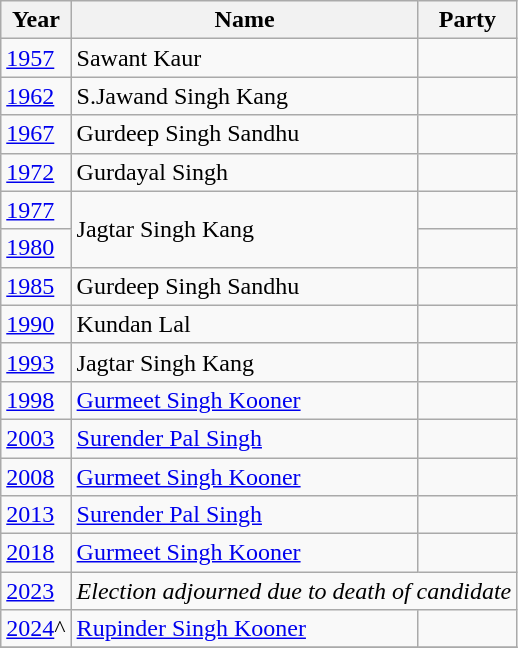<table class="wikitable sortable">
<tr>
<th>Year</th>
<th>Name</th>
<th colspan=2>Party</th>
</tr>
<tr>
<td><a href='#'>1957</a></td>
<td>Sawant Kaur</td>
<td></td>
</tr>
<tr>
<td><a href='#'>1962</a></td>
<td>S.Jawand Singh Kang</td>
<td></td>
</tr>
<tr>
<td><a href='#'>1967</a></td>
<td>Gurdeep Singh Sandhu</td>
<td></td>
</tr>
<tr>
<td><a href='#'>1972</a></td>
<td>Gurdayal Singh</td>
<td></td>
</tr>
<tr>
<td><a href='#'>1977</a></td>
<td rowspan=2>Jagtar Singh Kang</td>
<td></td>
</tr>
<tr>
<td><a href='#'>1980</a></td>
<td></td>
</tr>
<tr>
<td><a href='#'>1985</a></td>
<td>Gurdeep Singh Sandhu</td>
<td></td>
</tr>
<tr>
<td><a href='#'>1990</a></td>
<td>Kundan Lal</td>
<td></td>
</tr>
<tr>
<td><a href='#'>1993</a></td>
<td>Jagtar Singh Kang</td>
<td></td>
</tr>
<tr>
<td><a href='#'>1998</a></td>
<td><a href='#'>Gurmeet Singh Kooner</a></td>
</tr>
<tr>
<td><a href='#'>2003</a></td>
<td><a href='#'>Surender Pal Singh</a></td>
<td></td>
</tr>
<tr>
<td><a href='#'>2008</a></td>
<td><a href='#'>Gurmeet Singh Kooner</a></td>
<td></td>
</tr>
<tr>
<td><a href='#'>2013</a></td>
<td><a href='#'>Surender Pal Singh</a></td>
<td></td>
</tr>
<tr>
<td><a href='#'>2018</a></td>
<td><a href='#'>Gurmeet Singh Kooner</a></td>
<td></td>
</tr>
<tr>
<td><a href='#'>2023</a></td>
<td colspan="3"><em>Election adjourned due to death of candidate</td>
</tr>
<tr>
<td><a href='#'>2024</a>^</td>
<td><a href='#'>Rupinder Singh Kooner</a></td>
<td></td>
</tr>
<tr>
</tr>
</table>
